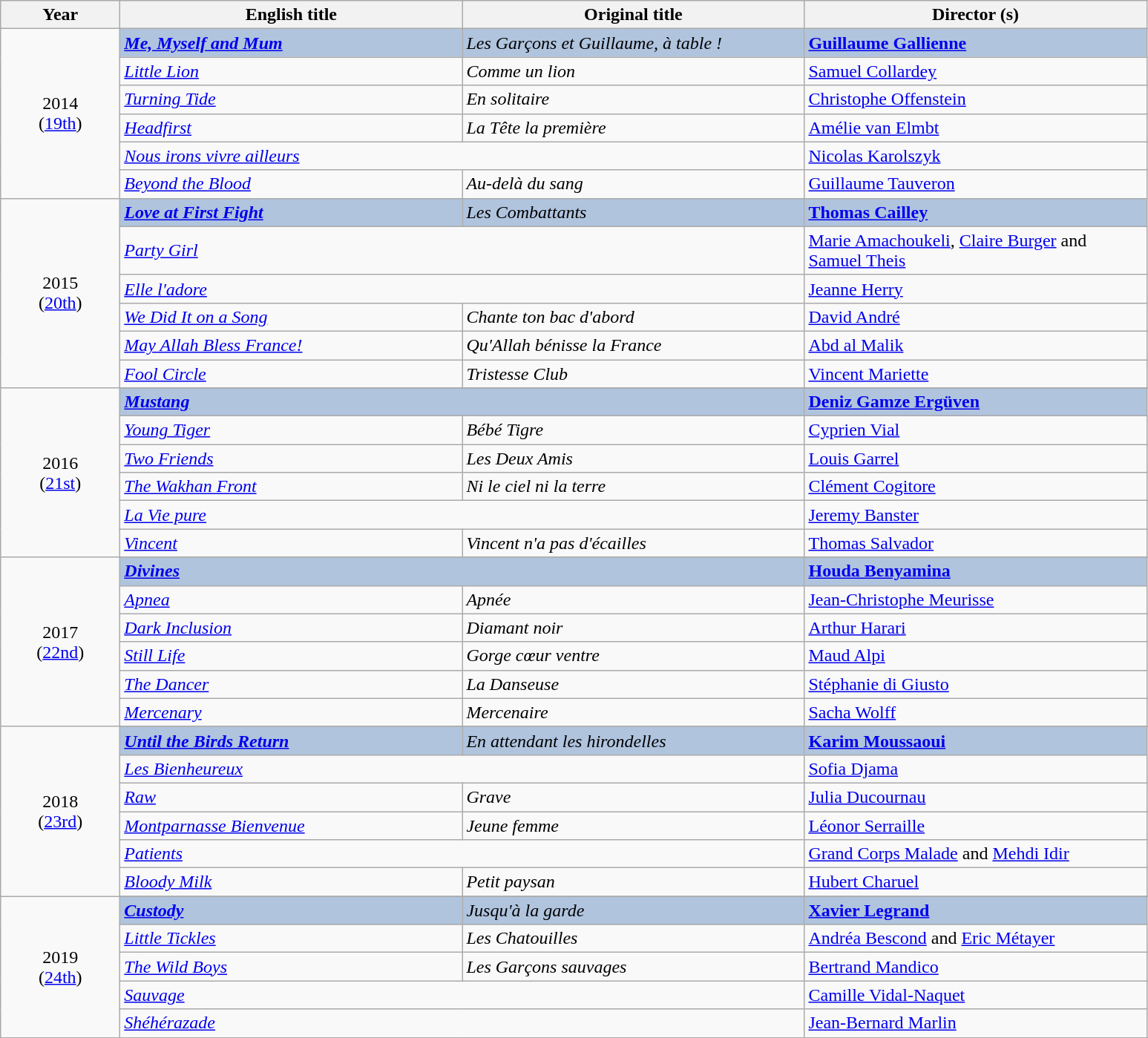<table class="wikitable">
<tr>
<th width="100"><strong>Year</strong></th>
<th width="300"><strong>English title</strong></th>
<th width="300"><strong>Original title</strong></th>
<th width="300"><strong>Director (s)</strong></th>
</tr>
<tr>
<td rowspan="6" style="text-align:center;">2014<br>(<a href='#'>19th</a>)</td>
<td style="background:#B0C4DE;"><strong><em><a href='#'>Me, Myself and Mum</a></em></strong></td>
<td style="background:#B0C4DE;"><em>Les Garçons et Guillaume, à table !</em></td>
<td style="background:#B0C4DE;"><strong><a href='#'>Guillaume Gallienne</a></strong></td>
</tr>
<tr>
<td><em><a href='#'>Little Lion</a></em></td>
<td><em>Comme un lion</em></td>
<td><a href='#'>Samuel Collardey</a></td>
</tr>
<tr>
<td><em><a href='#'>Turning Tide</a></em></td>
<td><em>En solitaire </em></td>
<td><a href='#'>Christophe Offenstein</a></td>
</tr>
<tr>
<td><em><a href='#'>Headfirst</a></em></td>
<td><em>La Tête la première</em></td>
<td><a href='#'>Amélie van Elmbt</a></td>
</tr>
<tr>
<td colspan="2"><em><a href='#'>Nous irons vivre ailleurs</a></em></td>
<td><a href='#'>Nicolas Karolszyk</a></td>
</tr>
<tr>
<td><em><a href='#'>Beyond the Blood</a></em></td>
<td><em>Au-delà du sang</em></td>
<td><a href='#'>Guillaume Tauveron</a></td>
</tr>
<tr>
<td rowspan="6" style="text-align:center;">2015<br>(<a href='#'>20th</a>)</td>
<td style="background:#B0C4DE;"><strong><em><a href='#'>Love at First Fight</a></em></strong></td>
<td style="background:#B0C4DE;"><em>Les Combattants</em></td>
<td style="background:#B0C4DE;"><strong><a href='#'>Thomas Cailley</a></strong></td>
</tr>
<tr>
<td colspan="2"><em><a href='#'>Party Girl</a></em></td>
<td><a href='#'>Marie Amachoukeli</a>, <a href='#'>Claire Burger</a> and <a href='#'>Samuel Theis</a></td>
</tr>
<tr>
<td colspan="2"><em><a href='#'>Elle l'adore</a></em></td>
<td><a href='#'>Jeanne Herry</a></td>
</tr>
<tr>
<td><em><a href='#'>We Did It on a Song</a></em></td>
<td><em>Chante ton bac d'abord</em></td>
<td><a href='#'>David André</a></td>
</tr>
<tr>
<td><em><a href='#'>May Allah Bless France!</a></em></td>
<td><em>Qu'Allah bénisse la France</em></td>
<td><a href='#'>Abd al Malik</a></td>
</tr>
<tr>
<td><em><a href='#'>Fool Circle</a></em></td>
<td><em>Tristesse Club</em></td>
<td><a href='#'>Vincent Mariette</a></td>
</tr>
<tr>
<td rowspan="7" style="text-align:center;">2016<br>(<a href='#'>21st</a>)</td>
</tr>
<tr>
<td colspan="2" style="background:#B0C4DE;"><strong><em><a href='#'>Mustang</a></em></strong></td>
<td style="background:#B0C4DE;"><strong><a href='#'>Deniz Gamze Ergüven</a></strong></td>
</tr>
<tr>
<td><em><a href='#'>Young Tiger</a></em></td>
<td><em>Bébé Tigre</em></td>
<td><a href='#'>Cyprien Vial</a></td>
</tr>
<tr>
<td><em><a href='#'>Two Friends</a></em></td>
<td><em>Les Deux Amis</em></td>
<td><a href='#'>Louis Garrel</a></td>
</tr>
<tr>
<td><em><a href='#'>The Wakhan Front</a></em></td>
<td><em>Ni le ciel ni la terre</em></td>
<td><a href='#'>Clément Cogitore</a></td>
</tr>
<tr>
<td colspan="2"><em><a href='#'>La Vie pure</a></em></td>
<td><a href='#'>Jeremy Banster</a></td>
</tr>
<tr>
<td><em><a href='#'>Vincent</a></em></td>
<td><em>Vincent n'a pas d'écailles </em></td>
<td><a href='#'>Thomas Salvador</a></td>
</tr>
<tr>
<td rowspan="7" style="text-align:center;">2017<br>(<a href='#'>22nd</a>)</td>
</tr>
<tr>
<td style="background:#B0C4DE;" colspan="2"><strong><em><a href='#'>Divines</a></em></strong></td>
<td style="background:#B0C4DE;"><strong><a href='#'>Houda Benyamina</a></strong></td>
</tr>
<tr>
<td><em><a href='#'>Apnea</a></em></td>
<td><em>Apnée</em></td>
<td><a href='#'>Jean-Christophe Meurisse</a></td>
</tr>
<tr>
<td><em><a href='#'>Dark Inclusion</a></em></td>
<td><em>Diamant noir</em></td>
<td><a href='#'>Arthur Harari</a></td>
</tr>
<tr>
<td><em><a href='#'>Still Life</a></em></td>
<td><em>Gorge cœur ventre</em></td>
<td><a href='#'>Maud Alpi</a></td>
</tr>
<tr>
<td><em><a href='#'>The Dancer</a></em></td>
<td><em>La Danseuse</em></td>
<td><a href='#'>Stéphanie di Giusto</a></td>
</tr>
<tr>
<td><em><a href='#'>Mercenary</a></em></td>
<td><em>Mercenaire</em></td>
<td><a href='#'>Sacha Wolff</a></td>
</tr>
<tr>
<td rowspan="7" style="text-align:center;">2018<br>(<a href='#'>23rd</a>)</td>
</tr>
<tr style="background:#B0C4DE;">
<td><strong><em><a href='#'>Until the Birds Return</a></em></strong></td>
<td><em>En attendant les hirondelles</em></td>
<td><strong><a href='#'>Karim Moussaoui</a></strong></td>
</tr>
<tr>
<td colspan="2"><em><a href='#'>Les Bienheureux</a></em></td>
<td><a href='#'>Sofia Djama</a></td>
</tr>
<tr>
<td><em><a href='#'>Raw</a></em></td>
<td><em>Grave</em></td>
<td><a href='#'>Julia Ducournau</a></td>
</tr>
<tr>
<td><em><a href='#'>Montparnasse Bienvenue</a></em></td>
<td><em>Jeune femme</em></td>
<td><a href='#'>Léonor Serraille</a></td>
</tr>
<tr>
<td colspan="2"><em><a href='#'>Patients</a></em></td>
<td><a href='#'>Grand Corps Malade</a> and <a href='#'>Mehdi Idir</a></td>
</tr>
<tr>
<td><em><a href='#'>Bloody Milk</a></em></td>
<td><em>Petit paysan</em></td>
<td><a href='#'>Hubert Charuel</a></td>
</tr>
<tr>
<td rowspan="6" style="text-align:center;">2019<br>(<a href='#'>24th</a>)</td>
</tr>
<tr style="background:#B0C4DE;">
<td><strong><em><a href='#'>Custody</a></em></strong></td>
<td><em>Jusqu'à la garde</em></td>
<td><strong><a href='#'>Xavier Legrand</a></strong></td>
</tr>
<tr>
<td><em><a href='#'>Little Tickles</a></em></td>
<td><em>Les Chatouilles</em></td>
<td><a href='#'>Andréa Bescond</a> and <a href='#'>Eric Métayer</a></td>
</tr>
<tr>
<td><em><a href='#'>The Wild Boys</a></em></td>
<td><em>Les Garçons sauvages</em></td>
<td><a href='#'>Bertrand Mandico</a></td>
</tr>
<tr>
<td colspan="2"><em><a href='#'>Sauvage</a></em></td>
<td><a href='#'>Camille Vidal-Naquet</a></td>
</tr>
<tr>
<td colspan="2"><em><a href='#'>Shéhérazade</a></em></td>
<td><a href='#'>Jean-Bernard Marlin</a></td>
</tr>
<tr>
</tr>
</table>
